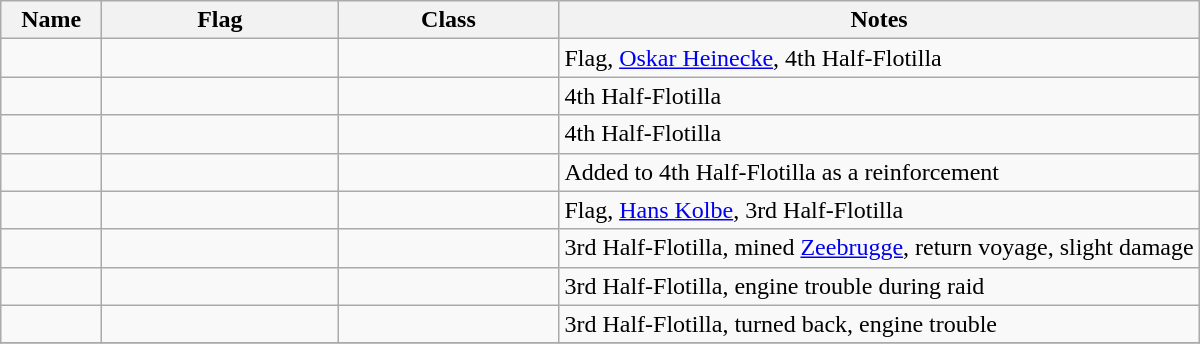<table class="wikitable sortable">
<tr>
<th scope="col" width="60px">Name</th>
<th scope="col" width="150px">Flag</th>
<th scope="col" width="140px">Class</th>
<th>Notes</th>
</tr>
<tr>
<td align="left"></td>
<td align="left"></td>
<td align="left"></td>
<td align="left">Flag,  <a href='#'>Oskar Heinecke</a>, 4th Half-Flotilla</td>
</tr>
<tr>
<td align="left"></td>
<td align="left"></td>
<td align="left"></td>
<td align="left">4th Half-Flotilla</td>
</tr>
<tr>
<td align="left"></td>
<td align="left"></td>
<td align="left"></td>
<td align="left">4th Half-Flotilla</td>
</tr>
<tr>
<td align="left"></td>
<td align="left"></td>
<td align="left"></td>
<td align="left">Added to 4th Half-Flotilla as a reinforcement</td>
</tr>
<tr>
<td align="left"></td>
<td align="left"></td>
<td align="left"></td>
<td align="left">Flag,  <a href='#'>Hans Kolbe</a>, 3rd Half-Flotilla</td>
</tr>
<tr>
<td align="left"></td>
<td align="left"></td>
<td align="left"></td>
<td align="left">3rd Half-Flotilla, mined <a href='#'>Zeebrugge</a>, return voyage, slight damage</td>
</tr>
<tr>
<td align="left"></td>
<td align="left"></td>
<td align="left"></td>
<td align="left">3rd Half-Flotilla, engine trouble during raid</td>
</tr>
<tr>
<td align="left"></td>
<td align="left"></td>
<td align="left"></td>
<td align="left">3rd Half-Flotilla, turned back, engine trouble</td>
</tr>
<tr>
</tr>
</table>
